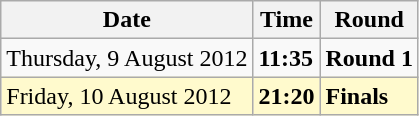<table class="wikitable">
<tr>
<th>Date</th>
<th>Time</th>
<th>Round</th>
</tr>
<tr>
<td>Thursday, 9 August 2012</td>
<td><strong>11:35</strong></td>
<td><strong>Round 1</strong></td>
</tr>
<tr>
<td style=background:lemonchiffon>Friday, 10 August 2012</td>
<td style=background:lemonchiffon><strong>21:20</strong></td>
<td style=background:lemonchiffon><strong>Finals</strong></td>
</tr>
</table>
